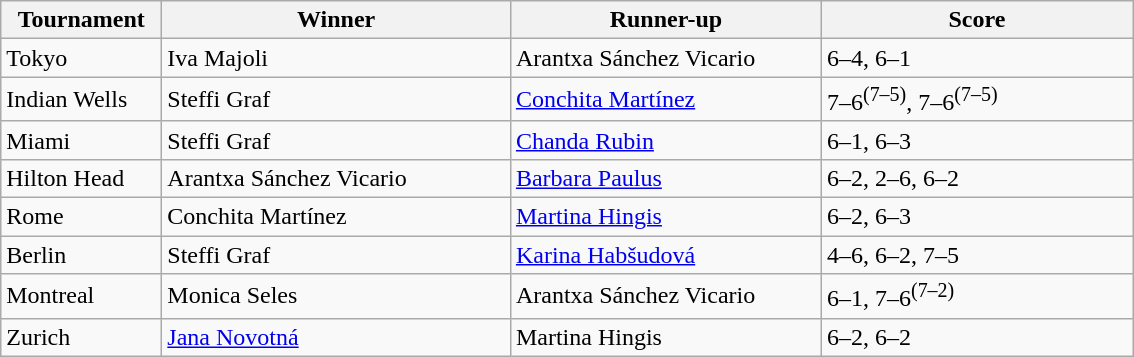<table class="wikitable">
<tr>
<th width=100>Tournament</th>
<th width=225>Winner</th>
<th width=200>Runner-up</th>
<th width=200>Score</th>
</tr>
<tr>
<td>Tokyo</td>
<td> Iva Majoli</td>
<td> Arantxa Sánchez Vicario</td>
<td>6–4, 6–1</td>
</tr>
<tr>
<td>Indian Wells</td>
<td> Steffi Graf</td>
<td> <a href='#'>Conchita Martínez</a></td>
<td>7–6<sup>(7–5)</sup>, 7–6<sup>(7–5)</sup></td>
</tr>
<tr>
<td>Miami</td>
<td> Steffi Graf</td>
<td> <a href='#'>Chanda Rubin</a></td>
<td>6–1, 6–3</td>
</tr>
<tr>
<td>Hilton Head</td>
<td> Arantxa Sánchez Vicario</td>
<td> <a href='#'>Barbara Paulus</a></td>
<td>6–2, 2–6, 6–2</td>
</tr>
<tr>
<td>Rome</td>
<td> Conchita Martínez</td>
<td> <a href='#'>Martina Hingis</a></td>
<td>6–2, 6–3</td>
</tr>
<tr>
<td>Berlin</td>
<td> Steffi Graf</td>
<td> <a href='#'>Karina Habšudová</a></td>
<td>4–6, 6–2, 7–5</td>
</tr>
<tr>
<td>Montreal</td>
<td> Monica Seles</td>
<td> Arantxa Sánchez Vicario</td>
<td>6–1, 7–6<sup>(7–2)</sup></td>
</tr>
<tr>
<td>Zurich</td>
<td> <a href='#'>Jana Novotná</a></td>
<td> Martina Hingis</td>
<td>6–2, 6–2</td>
</tr>
</table>
